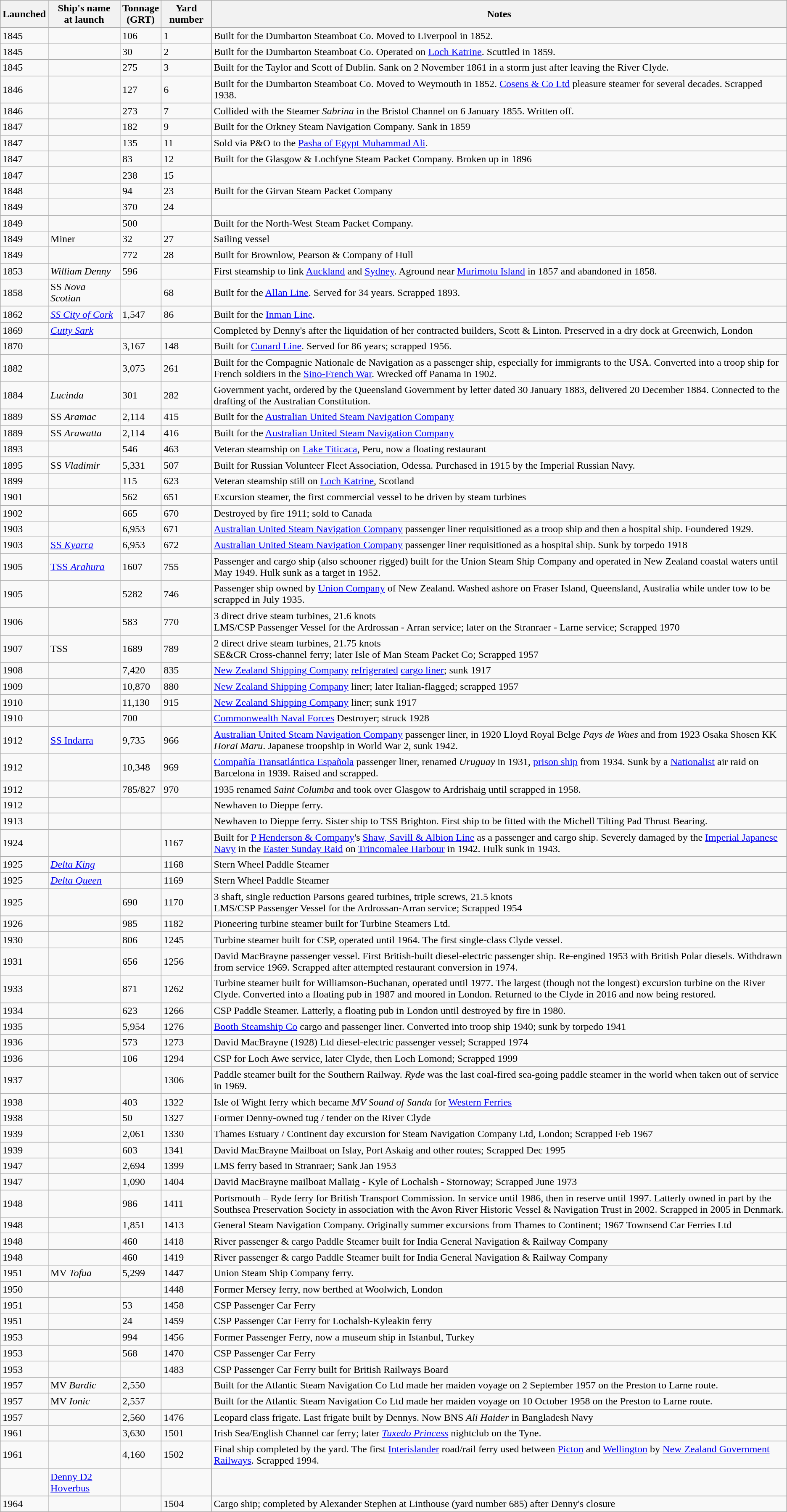<table class="wikitable">
<tr>
<th>Launched</th>
<th>Ship's name<br>at launch</th>
<th>Tonnage<br>(GRT)</th>
<th>Yard number</th>
<th>Notes</th>
</tr>
<tr>
<td>1845</td>
<td></td>
<td>106</td>
<td>1</td>
<td>Built for the Dumbarton Steamboat Co. Moved to Liverpool in 1852.</td>
</tr>
<tr>
<td>1845</td>
<td></td>
<td>30</td>
<td>2</td>
<td>Built for the Dumbarton Steamboat Co. Operated on <a href='#'>Loch Katrine</a>. Scuttled in 1859.</td>
</tr>
<tr>
<td>1845</td>
<td></td>
<td>275</td>
<td>3</td>
<td>Built for the Taylor and Scott of Dublin. Sank on 2 November 1861 in a storm just after leaving the River Clyde.</td>
</tr>
<tr>
<td>1846</td>
<td></td>
<td>127</td>
<td>6</td>
<td>Built for the Dumbarton Steamboat Co. Moved to Weymouth in 1852. <a href='#'>Cosens & Co Ltd</a> pleasure steamer for several decades. Scrapped 1938.</td>
</tr>
<tr>
<td>1846</td>
<td></td>
<td>273</td>
<td>7</td>
<td>Collided with the Steamer <em>Sabrina</em> in the Bristol Channel on 6 January 1855. Written off.</td>
</tr>
<tr>
<td>1847</td>
<td></td>
<td>182</td>
<td>9</td>
<td>Built for the Orkney Steam Navigation Company. Sank in 1859</td>
</tr>
<tr>
<td>1847</td>
<td></td>
<td>135</td>
<td>11</td>
<td>Sold via P&O to the <a href='#'>Pasha of Egypt Muhammad Ali</a>.</td>
</tr>
<tr>
<td>1847</td>
<td></td>
<td>83</td>
<td>12</td>
<td>Built for the Glasgow & Lochfyne Steam Packet Company. Broken up in 1896</td>
</tr>
<tr>
<td>1847</td>
<td></td>
<td>238</td>
<td>15</td>
<td></td>
</tr>
<tr>
<td>1848</td>
<td></td>
<td>94</td>
<td>23</td>
<td>Built for the Girvan Steam Packet Company</td>
</tr>
<tr>
<td>1849</td>
<td></td>
<td>370</td>
<td>24</td>
<td></td>
</tr>
<tr>
<td>1849</td>
<td></td>
<td>500</td>
<td></td>
<td>Built for the North-West Steam Packet Company.</td>
</tr>
<tr>
<td>1849</td>
<td>Miner</td>
<td>32</td>
<td>27</td>
<td>Sailing vessel</td>
</tr>
<tr>
<td>1849</td>
<td></td>
<td>772</td>
<td>28</td>
<td>Built for Brownlow, Pearson & Company of Hull</td>
</tr>
<tr>
<td>1853</td>
<td><em>William Denny</em></td>
<td>596</td>
<td></td>
<td>First steamship to link <a href='#'>Auckland</a> and <a href='#'>Sydney</a>. Aground near <a href='#'>Murimotu Island</a> in 1857 and abandoned in 1858.</td>
</tr>
<tr>
<td>1858</td>
<td>SS <em>Nova Scotian</em></td>
<td></td>
<td>68</td>
<td>Built for the <a href='#'>Allan Line</a>. Served for 34 years. Scrapped 1893.</td>
</tr>
<tr>
<td>1862</td>
<td><em><a href='#'>SS City of Cork</a></em></td>
<td>1,547</td>
<td>86</td>
<td>Built for the <a href='#'>Inman Line</a>.</td>
</tr>
<tr>
<td>1869</td>
<td><em><a href='#'>Cutty Sark</a></em></td>
<td></td>
<td></td>
<td> Completed by Denny's after the liquidation of her contracted builders, Scott & Linton. Preserved in a dry dock at Greenwich, London</td>
</tr>
<tr>
<td>1870</td>
<td></td>
<td>3,167</td>
<td>148</td>
<td> Built for <a href='#'>Cunard Line</a>. Served for 86 years; scrapped 1956.</td>
</tr>
<tr>
<td>1882</td>
<td></td>
<td>3,075</td>
<td>261</td>
<td> Built for the Compagnie Nationale de Navigation as a passenger ship, especially for immigrants to the USA. Converted into a troop ship for French soldiers in the <a href='#'>Sino-French War</a>. Wrecked off Panama in 1902.</td>
</tr>
<tr>
<td>1884</td>
<td><em>Lucinda</em></td>
<td>301</td>
<td>282</td>
<td>Government yacht, ordered by the Queensland Government by letter dated 30 January 1883, delivered 20 December 1884. Connected to the drafting of the Australian Constitution.</td>
</tr>
<tr>
<td>1889</td>
<td>SS <em>Aramac</em></td>
<td>2,114</td>
<td>415</td>
<td> Built for the <a href='#'>Australian United Steam Navigation Company</a></td>
</tr>
<tr>
<td>1889</td>
<td>SS <em>Arawatta</em></td>
<td>2,114</td>
<td>416</td>
<td> Built for the <a href='#'>Australian United Steam Navigation Company</a></td>
</tr>
<tr>
<td>1893</td>
<td></td>
<td>546</td>
<td>463</td>
<td>Veteran steamship on <a href='#'>Lake Titicaca</a>, Peru, now a floating restaurant</td>
</tr>
<tr>
<td>1895</td>
<td>SS <em>Vladimir</em></td>
<td>5,331</td>
<td>507</td>
<td>Built for Russian Volunteer Fleet Association, Odessa.  Purchased in 1915 by the Imperial Russian Navy.</td>
</tr>
<tr>
<td>1899</td>
<td></td>
<td>115</td>
<td>623</td>
<td> Veteran steamship still on <a href='#'>Loch Katrine</a>, Scotland</td>
</tr>
<tr>
<td>1901</td>
<td></td>
<td>562</td>
<td>651</td>
<td> Excursion steamer, the first commercial vessel to be driven by steam turbines</td>
</tr>
<tr>
<td>1902</td>
<td></td>
<td>665</td>
<td>670</td>
<td>Destroyed by fire 1911; sold to Canada</td>
</tr>
<tr>
<td>1903</td>
<td></td>
<td>6,953</td>
<td>671</td>
<td> <a href='#'>Australian United Steam Navigation Company</a> passenger liner requisitioned as a troop ship and then a hospital ship. Foundered 1929.</td>
</tr>
<tr>
<td>1903</td>
<td><a href='#'>SS <em>Kyarra</em></a></td>
<td>6,953</td>
<td>672</td>
<td> <a href='#'>Australian United Steam Navigation Company</a> passenger liner requisitioned as a hospital ship. Sunk by torpedo 1918</td>
</tr>
<tr>
<td>1905</td>
<td><a href='#'>TSS <em>Arahura</em></a></td>
<td>1607</td>
<td>755</td>
<td> Passenger and cargo ship (also schooner rigged) built for the Union Steam Ship Company and operated in New Zealand coastal waters until May 1949. Hulk sunk as a target in 1952.</td>
</tr>
<tr>
<td>1905</td>
<td></td>
<td>5282</td>
<td>746</td>
<td>Passenger ship owned by <a href='#'>Union Company</a> of New Zealand. Washed ashore on Fraser Island, Queensland, Australia while under tow to be scrapped in July 1935.</td>
</tr>
<tr>
<td>1906</td>
<td></td>
<td>583</td>
<td>770</td>
<td>3 direct drive steam turbines, 21.6 knots<br>LMS/CSP Passenger Vessel for the Ardrossan - Arran service; later on the Stranraer - Larne service; Scrapped 1970</td>
</tr>
<tr>
<td>1907</td>
<td>TSS </td>
<td>1689</td>
<td>789</td>
<td> 2 direct drive steam turbines, 21.75 knots<br>SE&CR Cross-channel ferry; later Isle of Man Steam Packet Co; Scrapped 1957</td>
</tr>
<tr>
<td>1908</td>
<td></td>
<td>7,420</td>
<td>835</td>
<td><a href='#'>New Zealand Shipping Company</a> <a href='#'>refrigerated</a> <a href='#'>cargo liner</a>; sunk 1917</td>
</tr>
<tr>
<td>1909</td>
<td></td>
<td>10,870</td>
<td>880</td>
<td><a href='#'>New Zealand Shipping Company</a> liner; later Italian-flagged; scrapped 1957</td>
</tr>
<tr>
<td>1910</td>
<td></td>
<td>11,130</td>
<td>915</td>
<td><a href='#'>New Zealand Shipping Company</a> liner; sunk 1917</td>
</tr>
<tr>
<td>1910</td>
<td></td>
<td>700</td>
<td></td>
<td><a href='#'>Commonwealth Naval Forces</a> Destroyer; struck 1928</td>
</tr>
<tr>
<td>1912</td>
<td><a href='#'>SS Indarra</a></td>
<td>9,735</td>
<td>966</td>
<td> <a href='#'>Australian United Steam Navigation Company</a> passenger liner, in 1920 Lloyd Royal Belge <em>Pays de Waes</em> and from 1923 Osaka Shosen KK <em>Horai Maru</em>. Japanese troopship in World War 2, sunk 1942.</td>
</tr>
<tr>
<td>1912</td>
<td></td>
<td>10,348</td>
<td>969</td>
<td> <a href='#'>Compañía Transatlántica Española</a> passenger liner, renamed <em>Uruguay</em> in 1931, <a href='#'>prison ship</a> from 1934. Sunk by a <a href='#'>Nationalist</a> air raid on Barcelona in 1939. Raised and scrapped.</td>
</tr>
<tr>
<td>1912</td>
<td></td>
<td>785/827</td>
<td>970</td>
<td>1935 renamed <em>Saint Columba</em> and took over Glasgow to Ardrishaig until scrapped in 1958.</td>
</tr>
<tr>
<td>1912</td>
<td></td>
<td></td>
<td></td>
<td>Newhaven to Dieppe ferry.</td>
</tr>
<tr>
<td>1913</td>
<td></td>
<td></td>
<td></td>
<td>Newhaven to Dieppe ferry. Sister ship to TSS Brighton. First ship to be fitted with the Michell Tilting Pad Thrust Bearing.</td>
</tr>
<tr>
<td>1924</td>
<td></td>
<td></td>
<td>1167</td>
<td>Built for <a href='#'>P Henderson & Company</a>'s <a href='#'>Shaw, Savill & Albion Line</a> as a passenger and cargo ship. Severely damaged by the <a href='#'>Imperial Japanese Navy</a> in the <a href='#'>Easter Sunday Raid</a> on <a href='#'>Trincomalee Harbour</a> in 1942. Hulk sunk in 1943.</td>
</tr>
<tr>
<td>1925</td>
<td><em><a href='#'>Delta King</a></em></td>
<td></td>
<td>1168</td>
<td> Stern Wheel Paddle Steamer</td>
</tr>
<tr>
<td>1925</td>
<td><em><a href='#'>Delta Queen</a></em></td>
<td></td>
<td>1169</td>
<td> Stern Wheel Paddle Steamer</td>
</tr>
<tr>
<td>1925</td>
<td></td>
<td>690</td>
<td>1170</td>
<td>3 shaft, single reduction Parsons geared turbines, triple screws, 21.5 knots<br>LMS/CSP Passenger Vessel for the Ardrossan-Arran service; Scrapped 1954</td>
</tr>
<tr>
</tr>
<tr>
<td>1926</td>
<td></td>
<td>985</td>
<td>1182</td>
<td> Pioneering turbine steamer built for Turbine Steamers Ltd.</td>
</tr>
<tr>
<td>1930</td>
<td></td>
<td>806</td>
<td>1245</td>
<td> Turbine steamer built for CSP, operated until 1964. The first single-class Clyde vessel.</td>
</tr>
<tr>
<td>1931</td>
<td></td>
<td>656</td>
<td>1256</td>
<td>David MacBrayne passenger vessel. First British-built diesel-electric passenger ship. Re-engined 1953 with British Polar diesels. Withdrawn from service 1969. Scrapped after attempted restaurant conversion in 1974.</td>
</tr>
<tr>
<td>1933</td>
<td></td>
<td>871</td>
<td>1262</td>
<td> Turbine steamer built for Williamson-Buchanan, operated until 1977. The largest (though not the longest) excursion turbine on the River Clyde. Converted into a floating pub in 1987 and moored in London. Returned to the Clyde in 2016 and now being restored.</td>
</tr>
<tr>
<td>1934</td>
<td></td>
<td>623</td>
<td>1266</td>
<td> CSP Paddle Steamer. Latterly, a floating pub in London until destroyed by fire in 1980.</td>
</tr>
<tr>
<td>1935</td>
<td></td>
<td>5,954</td>
<td>1276</td>
<td> <a href='#'>Booth Steamship Co</a> cargo and passenger liner. Converted into troop ship 1940; sunk by torpedo 1941</td>
</tr>
<tr>
<td>1936</td>
<td></td>
<td>573</td>
<td>1273</td>
<td>David MacBrayne (1928) Ltd diesel-electric passenger vessel; Scrapped 1974</td>
</tr>
<tr>
<td>1936</td>
<td></td>
<td>106</td>
<td>1294</td>
<td>CSP for Loch Awe service, later Clyde, then Loch Lomond; Scrapped 1999</td>
</tr>
<tr>
<td>1937</td>
<td></td>
<td></td>
<td>1306</td>
<td> Paddle steamer built for the Southern Railway. <em>Ryde</em> was the last coal-fired sea-going paddle steamer in the world when taken out of service in 1969.</td>
</tr>
<tr>
<td>1938</td>
<td></td>
<td>403</td>
<td>1322</td>
<td> Isle of Wight ferry which became  <em>MV Sound of Sanda</em> for <a href='#'>Western Ferries</a></td>
</tr>
<tr>
<td>1938</td>
<td></td>
<td>50</td>
<td>1327</td>
<td> Former Denny-owned tug / tender on the River Clyde</td>
</tr>
<tr>
<td>1939</td>
<td></td>
<td>2,061</td>
<td>1330</td>
<td>Thames Estuary / Continent day excursion for Steam Navigation Company Ltd, London; Scrapped Feb 1967</td>
</tr>
<tr>
<td>1939</td>
<td></td>
<td>603</td>
<td>1341</td>
<td>David MacBrayne Mailboat on Islay, Port Askaig and other routes; Scrapped Dec 1995</td>
</tr>
<tr>
<td>1947</td>
<td></td>
<td>2,694</td>
<td>1399</td>
<td>LMS ferry based in Stranraer; Sank Jan 1953</td>
</tr>
<tr>
<td>1947</td>
<td></td>
<td>1,090</td>
<td>1404</td>
<td> David MacBrayne mailboat Mallaig - Kyle of Lochalsh - Stornoway; Scrapped June 1973</td>
</tr>
<tr>
<td>1948</td>
<td></td>
<td>986</td>
<td>1411</td>
<td>Portsmouth – Ryde ferry for British Transport Commission. In service until 1986, then in reserve until 1997. Latterly owned in part by the Southsea Preservation Society in association with the Avon River Historic Vessel & Navigation Trust in 2002. Scrapped in 2005 in Denmark.</td>
</tr>
<tr>
<td>1948</td>
<td></td>
<td>1,851</td>
<td>1413</td>
<td>General Steam Navigation Company. Originally summer excursions from Thames to Continent; 1967 Townsend Car Ferries Ltd</td>
</tr>
<tr>
<td>1948</td>
<td></td>
<td>460</td>
<td>1418</td>
<td>River passenger & cargo Paddle Steamer built for India General Navigation & Railway Company</td>
</tr>
<tr>
<td>1948</td>
<td></td>
<td>460</td>
<td>1419</td>
<td>River passenger & cargo Paddle Steamer built for India General Navigation & Railway Company</td>
</tr>
<tr>
<td>1951</td>
<td>MV <em>Tofua</em></td>
<td>5,299</td>
<td>1447</td>
<td>  Union Steam Ship Company ferry.</td>
</tr>
<tr>
<td>1950</td>
<td></td>
<td></td>
<td>1448</td>
<td> Former Mersey ferry, now berthed at Woolwich, London</td>
</tr>
<tr>
<td>1951</td>
<td></td>
<td>53</td>
<td>1458</td>
<td>CSP Passenger Car Ferry</td>
</tr>
<tr>
<td>1951</td>
<td></td>
<td>24</td>
<td>1459</td>
<td>CSP Passenger Car Ferry for Lochalsh-Kyleakin ferry</td>
</tr>
<tr>
<td>1953</td>
<td></td>
<td>994</td>
<td>1456</td>
<td>Former Passenger Ferry, now a museum ship in Istanbul, Turkey</td>
</tr>
<tr>
<td>1953</td>
<td></td>
<td>568</td>
<td>1470</td>
<td>CSP Passenger Car Ferry</td>
</tr>
<tr>
<td>1953</td>
<td></td>
<td></td>
<td>1483</td>
<td>CSP Passenger Car Ferry built for British Railways Board</td>
</tr>
<tr>
<td>1957</td>
<td>MV <em>Bardic</em></td>
<td>2,550</td>
<td></td>
<td>Built for the Atlantic Steam Navigation Co Ltd made her maiden voyage on 2 September 1957 on the Preston to Larne route.</td>
</tr>
<tr>
<td>1957</td>
<td>MV <em>Ionic</em></td>
<td>2,557</td>
<td></td>
<td>Built for the Atlantic Steam Navigation Co Ltd made her maiden voyage on 10 October 1958 on the Preston to Larne route.</td>
</tr>
<tr>
<td>1957</td>
<td></td>
<td>2,560</td>
<td>1476</td>
<td> Leopard class frigate. Last frigate built by Dennys. Now BNS <em>Ali Haider</em> in Bangladesh Navy</td>
</tr>
<tr>
<td>1961</td>
<td></td>
<td>3,630</td>
<td>1501</td>
<td> Irish Sea/English Channel car ferry; later <em><a href='#'>Tuxedo Princess</a></em> nightclub on the Tyne.</td>
</tr>
<tr>
<td>1961</td>
<td></td>
<td>4,160</td>
<td>1502</td>
<td> Final ship completed by the yard. The first <a href='#'>Interislander</a> road/rail ferry used between <a href='#'>Picton</a> and <a href='#'>Wellington</a> by <a href='#'>New Zealand Government Railways</a>. Scrapped 1994.</td>
</tr>
<tr>
<td></td>
<td><a href='#'>Denny D2 Hoverbus</a></td>
<td></td>
<td></td>
</tr>
<tr>
<td>1964</td>
<td></td>
<td></td>
<td>1504</td>
<td>Cargo ship; completed by Alexander Stephen at Linthouse (yard number 685) after Denny's closure</td>
</tr>
</table>
